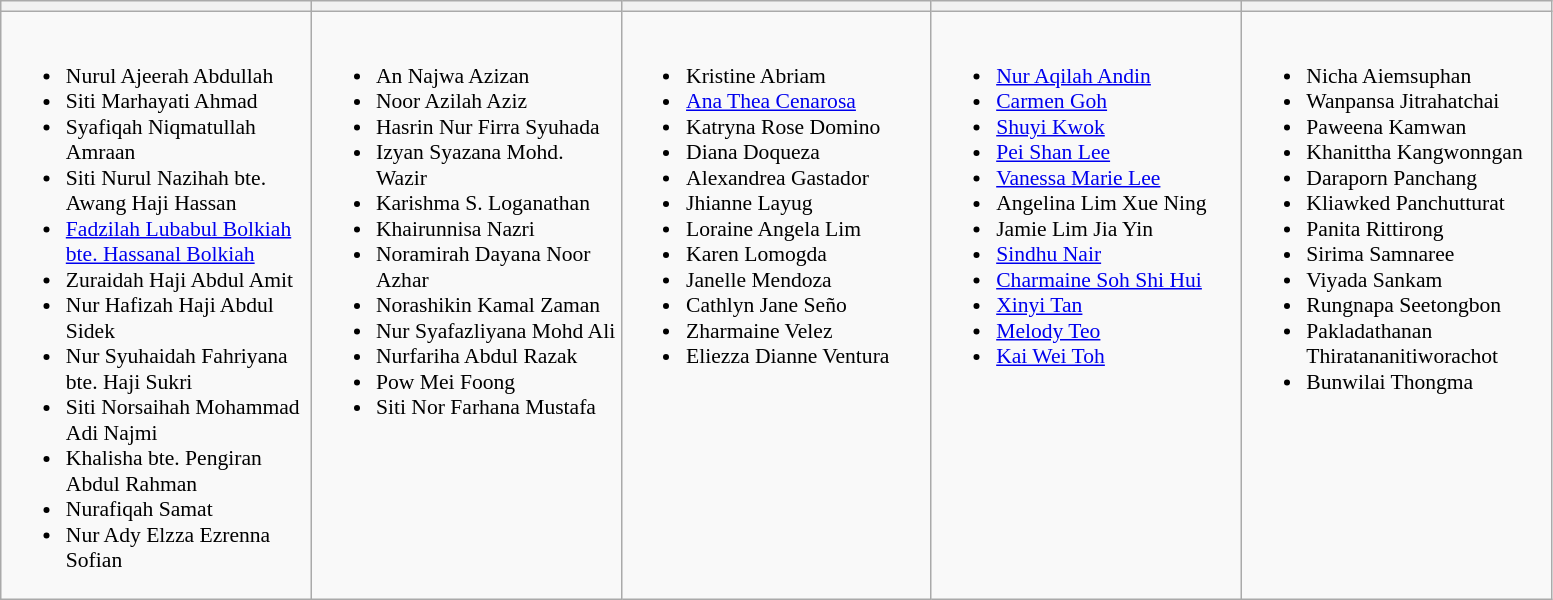<table class="wikitable" style="font-size:90%;">
<tr>
<th width=200></th>
<th width=200></th>
<th width=200></th>
<th width=200></th>
<th width=200></th>
</tr>
<tr>
<td valign=top><br><ul><li>Nurul Ajeerah Abdullah</li><li>Siti Marhayati Ahmad</li><li>Syafiqah Niqmatullah Amraan</li><li>Siti Nurul Nazihah bte. Awang Haji Hassan</li><li><a href='#'>Fadzilah Lubabul Bolkiah bte. Hassanal Bolkiah</a></li><li>Zuraidah Haji Abdul Amit</li><li>Nur Hafizah Haji Abdul Sidek</li><li>Nur Syuhaidah Fahriyana bte. Haji Sukri</li><li>Siti Norsaihah Mohammad Adi Najmi</li><li>Khalisha bte. Pengiran Abdul Rahman</li><li>Nurafiqah Samat</li><li>Nur Ady Elzza Ezrenna Sofian</li></ul></td>
<td valign=top><br><ul><li>An Najwa Azizan</li><li>Noor Azilah Aziz</li><li>Hasrin Nur Firra Syuhada</li><li>Izyan Syazana Mohd. Wazir</li><li>Karishma S. Loganathan</li><li>Khairunnisa Nazri</li><li>Noramirah Dayana Noor Azhar</li><li>Norashikin Kamal Zaman</li><li>Nur Syafazliyana Mohd Ali</li><li>Nurfariha Abdul Razak</li><li>Pow Mei Foong</li><li>Siti Nor Farhana Mustafa</li></ul></td>
<td valign=top><br><ul><li>Kristine Abriam</li><li><a href='#'>Ana Thea Cenarosa</a></li><li>Katryna Rose Domino</li><li>Diana Doqueza</li><li>Alexandrea Gastador</li><li>Jhianne Layug</li><li>Loraine Angela Lim</li><li>Karen Lomogda</li><li>Janelle Mendoza</li><li>Cathlyn Jane Seño</li><li>Zharmaine Velez</li><li>Eliezza Dianne Ventura</li></ul></td>
<td valign=top><br><ul><li><a href='#'>Nur Aqilah Andin</a></li><li><a href='#'>Carmen Goh</a></li><li><a href='#'>Shuyi Kwok</a></li><li><a href='#'>Pei Shan Lee</a></li><li><a href='#'>Vanessa Marie Lee</a></li><li>Angelina Lim Xue Ning</li><li>Jamie Lim Jia Yin</li><li><a href='#'>Sindhu Nair</a></li><li><a href='#'>Charmaine Soh Shi Hui</a></li><li><a href='#'>Xinyi Tan</a></li><li><a href='#'>Melody Teo</a></li><li><a href='#'>Kai Wei Toh</a></li></ul></td>
<td valign=top><br><ul><li>Nicha Aiemsuphan</li><li>Wanpansa Jitrahatchai</li><li>Paweena Kamwan</li><li>Khanittha Kangwonngan</li><li>Daraporn Panchang</li><li>Kliawked Panchutturat</li><li>Panita Rittirong</li><li>Sirima Samnaree</li><li>Viyada Sankam</li><li>Rungnapa Seetongbon</li><li>Pakladathanan Thiratananitiworachot</li><li>Bunwilai Thongma</li></ul></td>
</tr>
</table>
